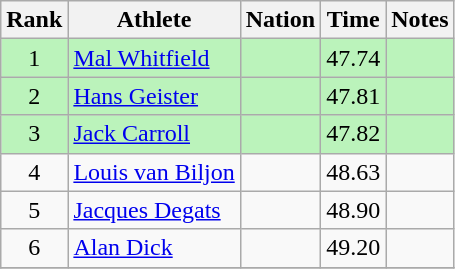<table class="wikitable sortable" style="text-align:center">
<tr>
<th>Rank</th>
<th>Athlete</th>
<th>Nation</th>
<th>Time</th>
<th>Notes</th>
</tr>
<tr bgcolor=bbf3bb>
<td>1</td>
<td align=left><a href='#'>Mal Whitfield</a></td>
<td align=left></td>
<td>47.74</td>
<td></td>
</tr>
<tr bgcolor=bbf3bb>
<td>2</td>
<td align=left><a href='#'>Hans Geister</a></td>
<td align=left></td>
<td>47.81</td>
<td></td>
</tr>
<tr bgcolor=bbf3bb>
<td>3</td>
<td align=left><a href='#'>Jack Carroll</a></td>
<td align=left></td>
<td>47.82</td>
<td></td>
</tr>
<tr>
<td>4</td>
<td align=left><a href='#'>Louis van Biljon</a></td>
<td align=left></td>
<td>48.63</td>
<td></td>
</tr>
<tr>
<td>5</td>
<td align=left><a href='#'>Jacques Degats</a></td>
<td align=left></td>
<td>48.90</td>
<td></td>
</tr>
<tr>
<td>6</td>
<td align=left><a href='#'>Alan Dick</a></td>
<td align=left></td>
<td>49.20</td>
<td></td>
</tr>
<tr>
</tr>
</table>
